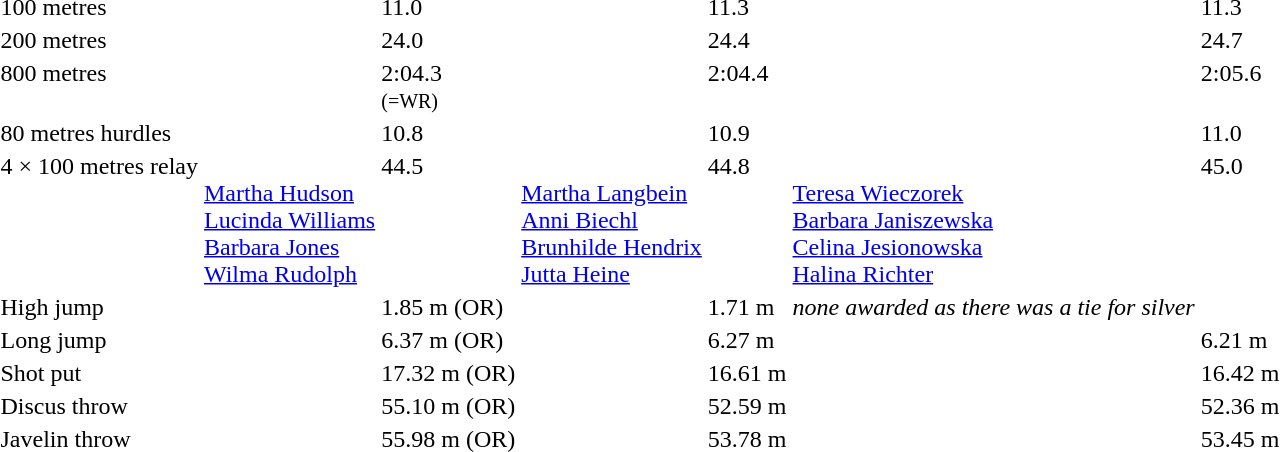<table>
<tr valign="top">
<td>100 metres<br></td>
<td></td>
<td>11.0</td>
<td></td>
<td>11.3</td>
<td></td>
<td>11.3</td>
</tr>
<tr valign="top">
<td>200 metres<br></td>
<td></td>
<td>24.0</td>
<td></td>
<td>24.4</td>
<td></td>
<td>24.7</td>
</tr>
<tr valign="top">
<td>800 metres<br></td>
<td></td>
<td>2:04.3<br><small>(=WR)</small></td>
<td></td>
<td>2:04.4</td>
<td></td>
<td>2:05.6</td>
</tr>
<tr valign="top">
<td>80 metres hurdles<br></td>
<td></td>
<td>10.8</td>
<td></td>
<td>10.9</td>
<td></td>
<td>11.0</td>
</tr>
<tr valign="top">
<td>4 × 100 metres relay<br></td>
<td><br><a href='#'>Martha Hudson</a><br><a href='#'>Lucinda Williams</a><br><a href='#'>Barbara Jones</a><br><a href='#'>Wilma Rudolph</a></td>
<td>44.5</td>
<td><br><a href='#'>Martha Langbein</a><br><a href='#'>Anni Biechl</a><br><a href='#'>Brunhilde Hendrix</a><br><a href='#'>Jutta Heine</a></td>
<td>44.8</td>
<td><br><a href='#'>Teresa Wieczorek</a><br><a href='#'>Barbara Janiszewska</a><br><a href='#'>Celina Jesionowska</a><br><a href='#'>Halina Richter</a></td>
<td>45.0</td>
</tr>
<tr valign="top">
<td rowspan=2>High jump<br></td>
<td rowspan=2></td>
<td rowspan=2>1.85 m (OR)</td>
<td></td>
<td rowspan=2>1.71 m</td>
<td rowspan=2><em>none awarded as there was a tie for silver</em></td>
<td rowspan=2></td>
</tr>
<tr>
<td></td>
</tr>
<tr valign="top">
<td>Long jump<br></td>
<td></td>
<td>6.37 m (OR)</td>
<td></td>
<td>6.27 m</td>
<td></td>
<td>6.21 m</td>
</tr>
<tr valign="top">
<td>Shot put<br></td>
<td></td>
<td>17.32 m (OR)</td>
<td></td>
<td>16.61 m</td>
<td></td>
<td>16.42 m</td>
</tr>
<tr valign="top">
<td>Discus throw<br></td>
<td></td>
<td>55.10 m (OR)</td>
<td></td>
<td>52.59 m</td>
<td></td>
<td>52.36 m</td>
</tr>
<tr valign="top">
<td>Javelin throw<br></td>
<td></td>
<td>55.98 m (OR)</td>
<td></td>
<td>53.78 m</td>
<td></td>
<td>53.45 m</td>
</tr>
</table>
